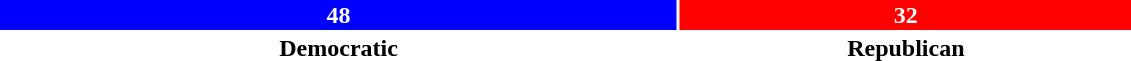<table style="width:60%; text-align:center;">
<tr style="color:white;">
<td style="background:blue; width:60%;"><strong>48</strong></td>
<td style="background:red; width:40%;"><strong>32</strong></td>
</tr>
<tr>
<td><span><strong>Democratic</strong></span></td>
<td><span><strong>Republican</strong></span></td>
</tr>
</table>
